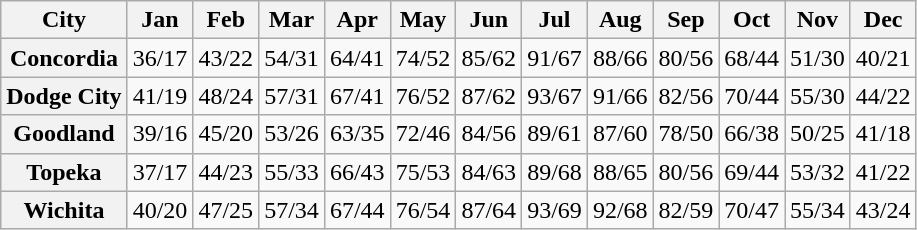<table class="wikitable" style="text-align: center">
<tr>
<th>City</th>
<th>Jan</th>
<th>Feb</th>
<th>Mar</th>
<th>Apr</th>
<th>May</th>
<th>Jun</th>
<th>Jul</th>
<th>Aug</th>
<th>Sep</th>
<th>Oct</th>
<th>Nov</th>
<th>Dec</th>
</tr>
<tr>
<th>Concordia</th>
<td>36/17</td>
<td>43/22</td>
<td>54/31</td>
<td>64/41</td>
<td>74/52</td>
<td>85/62</td>
<td>91/67</td>
<td>88/66</td>
<td>80/56</td>
<td>68/44</td>
<td>51/30</td>
<td>40/21</td>
</tr>
<tr>
<th>Dodge City</th>
<td>41/19</td>
<td>48/24</td>
<td>57/31</td>
<td>67/41</td>
<td>76/52</td>
<td>87/62</td>
<td>93/67</td>
<td>91/66</td>
<td>82/56</td>
<td>70/44</td>
<td>55/30</td>
<td>44/22</td>
</tr>
<tr>
<th>Goodland</th>
<td>39/16</td>
<td>45/20</td>
<td>53/26</td>
<td>63/35</td>
<td>72/46</td>
<td>84/56</td>
<td>89/61</td>
<td>87/60</td>
<td>78/50</td>
<td>66/38</td>
<td>50/25</td>
<td>41/18</td>
</tr>
<tr>
<th>Topeka</th>
<td>37/17</td>
<td>44/23</td>
<td>55/33</td>
<td>66/43</td>
<td>75/53</td>
<td>84/63</td>
<td>89/68</td>
<td>88/65</td>
<td>80/56</td>
<td>69/44</td>
<td>53/32</td>
<td>41/22</td>
</tr>
<tr>
<th>Wichita</th>
<td>40/20</td>
<td>47/25</td>
<td>57/34</td>
<td>67/44</td>
<td>76/54</td>
<td>87/64</td>
<td>93/69</td>
<td>92/68</td>
<td>82/59</td>
<td>70/47</td>
<td>55/34</td>
<td>43/24</td>
</tr>
</table>
